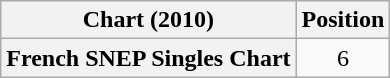<table class="wikitable plainrowheaders" style="text-align:center">
<tr>
<th scope="col">Chart (2010)</th>
<th scope="col">Position</th>
</tr>
<tr>
<th scope="row">French SNEP Singles Chart</th>
<td>6</td>
</tr>
</table>
